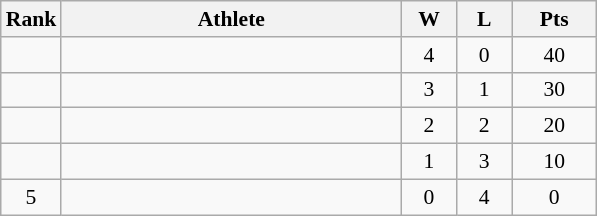<table class="wikitable" style="text-align: center; font-size:90% ">
<tr>
<th width="20">Rank</th>
<th width="220">Athlete</th>
<th width="30">W</th>
<th width="30">L</th>
<th width="50">Pts</th>
</tr>
<tr>
<td></td>
<td align=left><strong></strong></td>
<td>4</td>
<td>0</td>
<td>40</td>
</tr>
<tr>
<td></td>
<td align=left><strong></strong></td>
<td>3</td>
<td>1</td>
<td>30</td>
</tr>
<tr>
<td></td>
<td align=left><strong></strong></td>
<td>2</td>
<td>2</td>
<td>20</td>
</tr>
<tr>
<td></td>
<td align=left><strong></strong></td>
<td>1</td>
<td>3</td>
<td>10</td>
</tr>
<tr>
<td>5</td>
<td align=left></td>
<td>0</td>
<td>4</td>
<td>0</td>
</tr>
</table>
